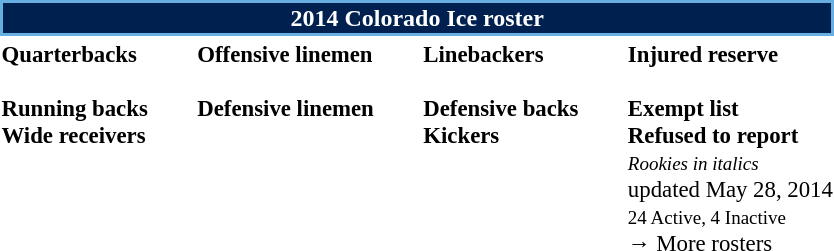<table class="toccolours" style="text-align: left;">
<tr>
<th colspan="7" style="background:#00204F; border:2px solid #67AEE2; color:white; text-align:center;"><strong>2014 Colorado Ice roster</strong></th>
</tr>
<tr>
<td style="font-size: 95%;" valign="top"><strong>Quarterbacks</strong><br>
<br><strong>Running backs</strong>
<br><strong>Wide receivers</strong>




</td>
<td style="width: 25px;"></td>
<td style="font-size: 95%;" valign="top"><strong>Offensive linemen</strong><br>


<br><strong>Defensive linemen</strong>


</td>
<td style="width: 25px;"></td>
<td style="font-size: 95%;" valign="top"><strong>Linebackers</strong><br>

<br><strong>Defensive backs</strong>




<br><strong>Kickers</strong>
</td>
<td style="width: 25px;"></td>
<td style="font-size: 95%;" valign="top"><strong>Injured reserve</strong><br><br><strong>Exempt list</strong>

<br><strong>Refused to report</strong>
<br><small><em>Rookies in italics</em></small><br>
<span></span> updated May 28, 2014<br>
<small>24 Active, 4 Inactive</small><br>→ More rosters</td>
</tr>
<tr>
</tr>
</table>
